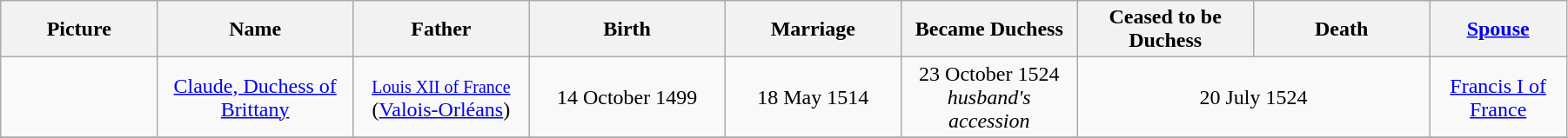<table width=95% class="wikitable">
<tr>
<th width = "8%">Picture</th>
<th width = "10%">Name</th>
<th width = "9%">Father</th>
<th width = "10%">Birth</th>
<th width = "9%">Marriage</th>
<th width = "9%">Became Duchess</th>
<th width = "9%">Ceased to be Duchess</th>
<th width = "9%">Death</th>
<th width = "7%"><a href='#'>Spouse</a></th>
</tr>
<tr>
<td align="center"></td>
<td align="center"><a href='#'>Claude, Duchess of Brittany</a></td>
<td align="center"><small><a href='#'>Louis XII of France</a></small><br> (<a href='#'>Valois-Orléans</a>)</td>
<td align="center">14 October 1499</td>
<td align="center">18 May 1514</td>
<td align="center">23 October 1524<br><em>husband's accession</em></td>
<td align="center" colspan="2">20 July 1524</td>
<td align="center"><a href='#'>Francis I of France</a></td>
</tr>
<tr>
</tr>
</table>
